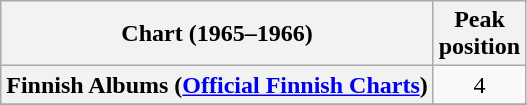<table class="wikitable sortable plainrowheaders" style="text-align:center">
<tr>
<th scope="col">Chart (1965–1966)</th>
<th scope="col">Peak<br> position</th>
</tr>
<tr>
<th scope="row">Finnish Albums (<a href='#'>Official Finnish Charts</a>)</th>
<td>4</td>
</tr>
<tr>
</tr>
<tr>
</tr>
</table>
